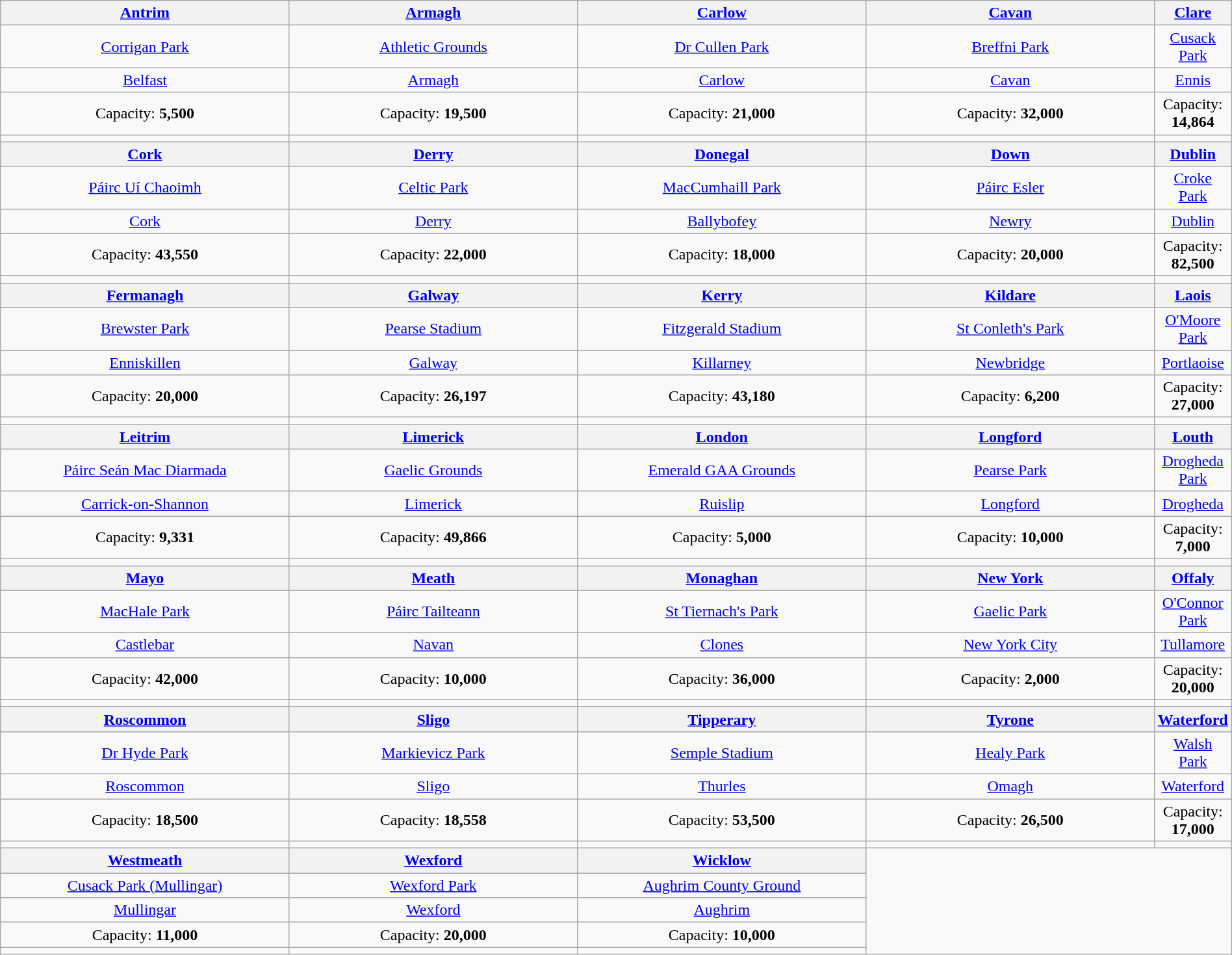<table class="wikitable" style="margin:1em auto; text-align:center">
<tr>
<th width=5%><a href='#'>Antrim</a></th>
<th width=5%><a href='#'>Armagh</a></th>
<th width=5%><a href='#'>Carlow</a></th>
<th width=5%><a href='#'>Cavan</a></th>
<th width=5%><a href='#'>Clare</a></th>
</tr>
<tr>
<td><a href='#'>Corrigan Park</a></td>
<td><a href='#'>Athletic Grounds</a></td>
<td><a href='#'>Dr Cullen Park</a></td>
<td><a href='#'>Breffni Park</a></td>
<td><a href='#'>Cusack Park</a></td>
</tr>
<tr>
<td><a href='#'>Belfast</a></td>
<td><a href='#'>Armagh</a></td>
<td><a href='#'>Carlow</a></td>
<td><a href='#'>Cavan</a></td>
<td><a href='#'>Ennis</a></td>
</tr>
<tr>
<td>Capacity: <strong>5,500</strong></td>
<td>Capacity: <strong>19,500</strong></td>
<td>Capacity: <strong>21,000</strong></td>
<td>Capacity: <strong>32,000</strong></td>
<td>Capacity: <strong>14,864</strong></td>
</tr>
<tr>
<td></td>
<td></td>
<td></td>
<td></td>
<td></td>
</tr>
<tr>
<th width=25%><a href='#'>Cork</a></th>
<th width=25%><a href='#'>Derry</a></th>
<th width=25%><a href='#'>Donegal</a></th>
<th width=25%><a href='#'>Down</a></th>
<th width=25%><a href='#'>Dublin</a></th>
</tr>
<tr>
<td><a href='#'>Páirc Uí Chaoimh</a></td>
<td><a href='#'>Celtic Park</a></td>
<td><a href='#'>MacCumhaill Park</a></td>
<td><a href='#'>Páirc Esler</a></td>
<td><a href='#'>Croke Park</a></td>
</tr>
<tr>
<td><a href='#'>Cork</a></td>
<td><a href='#'>Derry</a></td>
<td><a href='#'>Ballybofey</a></td>
<td><a href='#'>Newry</a></td>
<td><a href='#'>Dublin</a></td>
</tr>
<tr>
<td>Capacity: <strong>43,550</strong></td>
<td>Capacity: <strong>22,000</strong></td>
<td>Capacity: <strong>18,000</strong></td>
<td>Capacity: <strong>20,000</strong></td>
<td>Capacity: <strong>82,500</strong></td>
</tr>
<tr>
<td></td>
<td></td>
<td></td>
<td></td>
<td></td>
</tr>
<tr>
<th><a href='#'>Fermanagh</a></th>
<th><a href='#'>Galway</a></th>
<th><a href='#'>Kerry</a></th>
<th><a href='#'>Kildare</a></th>
<th><a href='#'>Laois</a></th>
</tr>
<tr>
<td><a href='#'>Brewster Park</a></td>
<td><a href='#'>Pearse Stadium</a></td>
<td><a href='#'>Fitzgerald Stadium</a></td>
<td><a href='#'>St Conleth's Park</a></td>
<td><a href='#'>O'Moore Park</a></td>
</tr>
<tr>
<td><a href='#'>Enniskillen</a></td>
<td><a href='#'>Galway</a></td>
<td><a href='#'>Killarney</a></td>
<td><a href='#'>Newbridge</a></td>
<td><a href='#'>Portlaoise</a></td>
</tr>
<tr>
<td>Capacity: <strong>20,000</strong></td>
<td>Capacity: <strong>26,197</strong></td>
<td>Capacity: <strong>43,180</strong></td>
<td>Capacity: <strong>6,200</strong></td>
<td>Capacity: <strong>27,000</strong></td>
</tr>
<tr>
<td></td>
<td></td>
<td></td>
<td></td>
<td></td>
</tr>
<tr>
<th><a href='#'>Leitrim</a></th>
<th><a href='#'>Limerick</a></th>
<th><a href='#'>London</a></th>
<th><a href='#'>Longford</a></th>
<th><a href='#'>Louth</a></th>
</tr>
<tr>
<td><a href='#'>Páirc Seán Mac Diarmada</a></td>
<td><a href='#'>Gaelic Grounds</a></td>
<td><a href='#'>Emerald GAA Grounds</a></td>
<td><a href='#'>Pearse Park</a></td>
<td><a href='#'>Drogheda Park</a></td>
</tr>
<tr>
<td><a href='#'>Carrick-on-Shannon</a></td>
<td><a href='#'>Limerick</a></td>
<td><a href='#'>Ruislip</a></td>
<td><a href='#'>Longford</a></td>
<td><a href='#'>Drogheda</a></td>
</tr>
<tr>
<td>Capacity: <strong>9,331</strong></td>
<td>Capacity: <strong>49,866</strong></td>
<td>Capacity: <strong>5,000</strong></td>
<td>Capacity: <strong>10,000</strong></td>
<td>Capacity: <strong>7,000</strong></td>
</tr>
<tr>
<td></td>
<td></td>
<td></td>
<td></td>
<td></td>
</tr>
<tr>
<th><a href='#'>Mayo</a></th>
<th><a href='#'>Meath</a></th>
<th><a href='#'>Monaghan</a></th>
<th><a href='#'>New York</a></th>
<th><a href='#'>Offaly</a></th>
</tr>
<tr>
<td><a href='#'>MacHale Park</a></td>
<td><a href='#'>Páirc Tailteann</a></td>
<td><a href='#'>St Tiernach's Park</a></td>
<td><a href='#'>Gaelic Park</a></td>
<td><a href='#'>O'Connor Park</a></td>
</tr>
<tr>
<td><a href='#'>Castlebar</a></td>
<td><a href='#'>Navan</a></td>
<td><a href='#'>Clones</a></td>
<td><a href='#'>New York City</a></td>
<td><a href='#'>Tullamore</a></td>
</tr>
<tr>
<td>Capacity: <strong>42,000</strong></td>
<td>Capacity: <strong>10,000</strong></td>
<td>Capacity: <strong>36,000</strong></td>
<td>Capacity: <strong>2,000</strong></td>
<td>Capacity: <strong>20,000</strong></td>
</tr>
<tr>
<td></td>
<td></td>
<td></td>
<td></td>
<td></td>
</tr>
<tr>
<th><a href='#'>Roscommon</a></th>
<th><a href='#'>Sligo</a></th>
<th><a href='#'>Tipperary</a></th>
<th><a href='#'>Tyrone</a></th>
<th><a href='#'>Waterford</a></th>
</tr>
<tr>
<td><a href='#'>Dr Hyde Park</a></td>
<td><a href='#'>Markievicz Park</a></td>
<td><a href='#'>Semple Stadium</a></td>
<td><a href='#'>Healy Park</a></td>
<td><a href='#'>Walsh Park</a></td>
</tr>
<tr>
<td><a href='#'>Roscommon</a></td>
<td><a href='#'>Sligo</a></td>
<td><a href='#'>Thurles</a></td>
<td><a href='#'>Omagh</a></td>
<td><a href='#'>Waterford</a></td>
</tr>
<tr>
<td>Capacity: <strong>18,500</strong></td>
<td>Capacity: <strong>18,558</strong></td>
<td>Capacity: <strong>53,500</strong></td>
<td>Capacity: <strong>26,500</strong></td>
<td>Capacity: <strong>17,000</strong></td>
</tr>
<tr>
<td></td>
<td></td>
<td></td>
<td></td>
<td></td>
</tr>
<tr>
<th><a href='#'>Westmeath</a></th>
<th><a href='#'>Wexford</a></th>
<th><a href='#'>Wicklow</a></th>
</tr>
<tr>
<td><a href='#'>Cusack Park (Mullingar)</a></td>
<td><a href='#'>Wexford Park</a></td>
<td><a href='#'>Aughrim County Ground</a></td>
</tr>
<tr>
<td><a href='#'>Mullingar</a></td>
<td><a href='#'>Wexford</a></td>
<td><a href='#'>Aughrim</a></td>
</tr>
<tr>
<td>Capacity: <strong>11,000</strong></td>
<td>Capacity: <strong>20,000</strong></td>
<td>Capacity: <strong>10,000</strong></td>
</tr>
<tr>
<td></td>
<td></td>
<td></td>
</tr>
</table>
